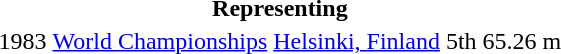<table>
<tr>
<th colspan="5">Representing </th>
</tr>
<tr>
<td>1983</td>
<td><a href='#'>World Championships</a></td>
<td><a href='#'>Helsinki, Finland</a></td>
<td>5th</td>
<td>65.26 m</td>
</tr>
</table>
